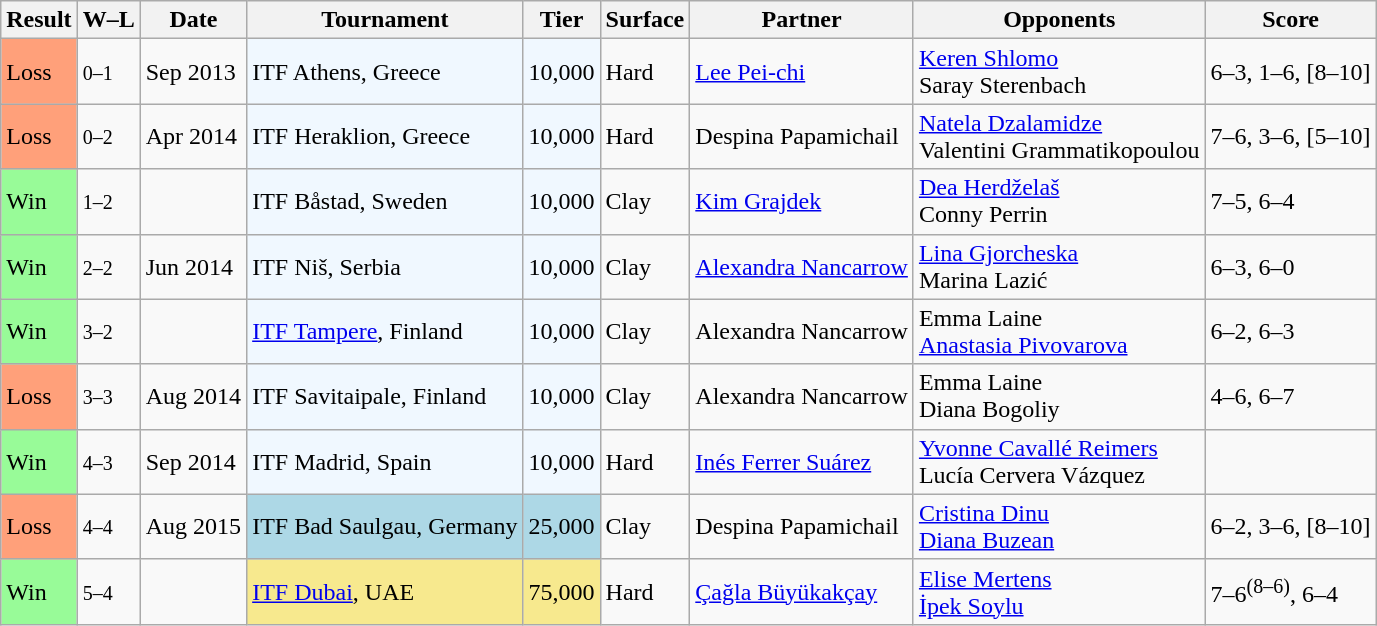<table class="sortable wikitable">
<tr>
<th>Result</th>
<th class=unsortable>W–L</th>
<th>Date</th>
<th>Tournament</th>
<th>Tier</th>
<th>Surface</th>
<th>Partner</th>
<th>Opponents</th>
<th class=unsortable>Score</th>
</tr>
<tr>
<td style=background:#ffa07a>Loss</td>
<td><small>0–1</small></td>
<td>Sep 2013</td>
<td style=background:#f0f8ff>ITF Athens, Greece</td>
<td style=background:#f0f8ff>10,000</td>
<td>Hard</td>
<td> <a href='#'>Lee Pei-chi</a></td>
<td> <a href='#'>Keren Shlomo</a> <br>  Saray Sterenbach</td>
<td>6–3, 1–6, [8–10]</td>
</tr>
<tr>
<td style=background:#ffa07a>Loss</td>
<td><small>0–2</small></td>
<td>Apr 2014</td>
<td style=background:#f0f8ff>ITF Heraklion, Greece</td>
<td style=background:#f0f8ff>10,000</td>
<td>Hard</td>
<td> Despina Papamichail</td>
<td> <a href='#'>Natela Dzalamidze</a> <br>  Valentini Grammatikopoulou</td>
<td>7–6, 3–6, [5–10]</td>
</tr>
<tr>
<td style=background:#98fb98>Win</td>
<td><small>1–2</small></td>
<td></td>
<td style=background:#f0f8ff>ITF Båstad, Sweden</td>
<td style=background:#f0f8ff>10,000</td>
<td>Clay</td>
<td> <a href='#'>Kim Grajdek</a></td>
<td> <a href='#'>Dea Herdželaš</a> <br>  Conny Perrin</td>
<td>7–5, 6–4</td>
</tr>
<tr>
<td style=background:#98fb98>Win</td>
<td><small>2–2</small></td>
<td>Jun 2014</td>
<td style=background:#f0f8ff>ITF Niš, Serbia</td>
<td style=background:#f0f8ff>10,000</td>
<td>Clay</td>
<td> <a href='#'>Alexandra Nancarrow</a></td>
<td> <a href='#'>Lina Gjorcheska</a> <br>  Marina Lazić</td>
<td>6–3, 6–0</td>
</tr>
<tr>
<td style=background:#98fb98>Win</td>
<td><small>3–2</small></td>
<td><a href='#'></a></td>
<td style=background:#f0f8ff><a href='#'>ITF Tampere</a>, Finland</td>
<td style=background:#f0f8ff>10,000</td>
<td>Clay</td>
<td> Alexandra Nancarrow</td>
<td> Emma Laine <br>  <a href='#'>Anastasia Pivovarova</a></td>
<td>6–2, 6–3</td>
</tr>
<tr>
<td style=background:#ffa07a>Loss</td>
<td><small>3–3</small></td>
<td>Aug 2014</td>
<td style=background:#f0f8ff>ITF Savitaipale, Finland</td>
<td style=background:#f0f8ff>10,000</td>
<td>Clay</td>
<td> Alexandra Nancarrow</td>
<td> Emma Laine <br>  Diana Bogoliy</td>
<td>4–6, 6–7</td>
</tr>
<tr>
<td style=background:#98fb98>Win</td>
<td><small>4–3</small></td>
<td>Sep 2014</td>
<td style=background:#f0f8ff>ITF Madrid, Spain</td>
<td style=background:#f0f8ff>10,000</td>
<td>Hard</td>
<td> <a href='#'>Inés Ferrer Suárez</a></td>
<td> <a href='#'>Yvonne Cavallé Reimers</a> <br>  Lucía Cervera Vázquez</td>
<td></td>
</tr>
<tr>
<td style=background:#ffa07a>Loss</td>
<td><small>4–4</small></td>
<td>Aug 2015</td>
<td style=background:lightblue>ITF Bad Saulgau, Germany</td>
<td style=background:lightblue>25,000</td>
<td>Clay</td>
<td> Despina Papamichail</td>
<td> <a href='#'>Cristina Dinu</a> <br>  <a href='#'>Diana Buzean</a></td>
<td>6–2, 3–6, [8–10]</td>
</tr>
<tr>
<td style=background:#98fb98>Win</td>
<td><small>5–4</small></td>
<td><a href='#'></a></td>
<td style=background:#f7e98e><a href='#'>ITF Dubai</a>, UAE</td>
<td style=background:#f7e98e>75,000</td>
<td>Hard</td>
<td> <a href='#'>Çağla Büyükakçay</a></td>
<td> <a href='#'>Elise Mertens</a> <br>  <a href='#'>İpek Soylu</a></td>
<td>7–6<sup>(8–6)</sup>, 6–4</td>
</tr>
</table>
